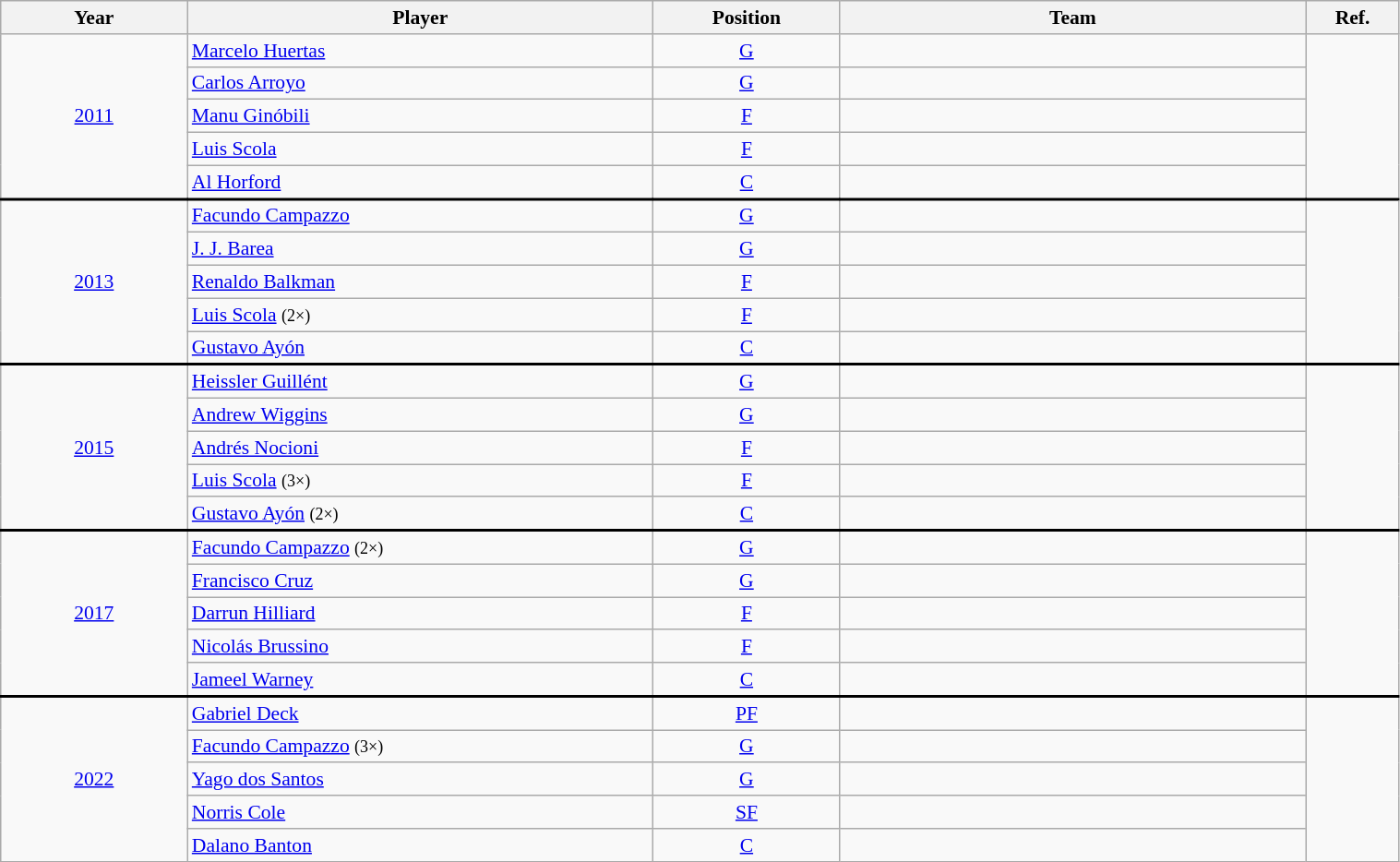<table class="wikitable" style="width: 80%; text-align:center; font-size:90%">
<tr>
<th width=10%>Year</th>
<th width=25%>Player</th>
<th width=10%>Position</th>
<th width=25%>Team</th>
<th width=5%>Ref.</th>
</tr>
<tr>
<td rowspan=5><a href='#'>2011</a></td>
<td align=left><a href='#'>Marcelo Huertas</a></td>
<td align=center><a href='#'>G</a></td>
<td align=left></td>
<td rowspan=5></td>
</tr>
<tr>
<td align=left><a href='#'>Carlos Arroyo</a></td>
<td align=center><a href='#'>G</a></td>
<td align=left></td>
</tr>
<tr>
<td align=left><a href='#'>Manu Ginóbili</a></td>
<td align=center><a href='#'>F</a></td>
<td align=left></td>
</tr>
<tr>
<td align=left><a href='#'>Luis Scola</a></td>
<td align=center><a href='#'>F</a></td>
<td align=left></td>
</tr>
<tr>
<td align=left><a href='#'>Al Horford</a></td>
<td align=center><a href='#'>C</a></td>
<td align=left></td>
</tr>
<tr style = "border-top:2px solid black;">
<td rowspan=5><a href='#'>2013</a></td>
<td align=left><a href='#'>Facundo Campazzo</a></td>
<td align=center><a href='#'>G</a></td>
<td align=left></td>
<td rowspan=5></td>
</tr>
<tr>
<td align=left><a href='#'>J. J. Barea</a></td>
<td align=center><a href='#'>G</a></td>
<td align=left></td>
</tr>
<tr>
<td align=left><a href='#'>Renaldo Balkman</a></td>
<td align=center><a href='#'>F</a></td>
<td align=left></td>
</tr>
<tr>
<td align=left><a href='#'>Luis Scola</a> <small>(2×)</small></td>
<td align=center><a href='#'>F</a></td>
<td align=left></td>
</tr>
<tr>
<td align=left><a href='#'>Gustavo Ayón</a></td>
<td align=center><a href='#'>C</a></td>
<td align=left></td>
</tr>
<tr style = "border-top:2px solid black;">
<td rowspan=5><a href='#'>2015</a></td>
<td align=left><a href='#'>Heissler Guillént</a></td>
<td align=center><a href='#'>G</a></td>
<td align=left></td>
<td rowspan=5></td>
</tr>
<tr>
<td align=left><a href='#'>Andrew Wiggins</a></td>
<td align=center><a href='#'>G</a></td>
<td align=left></td>
</tr>
<tr>
<td align=left><a href='#'>Andrés Nocioni</a></td>
<td align=center><a href='#'>F</a></td>
<td align=left></td>
</tr>
<tr>
<td align=left><a href='#'>Luis Scola</a> <small>(3×)</small></td>
<td align=center><a href='#'>F</a></td>
<td align=left></td>
</tr>
<tr>
<td align=left><a href='#'>Gustavo Ayón</a> <small>(2×)</small></td>
<td align=center><a href='#'>C</a></td>
<td align=left></td>
</tr>
<tr style = "border-top:2px solid black;">
<td rowspan=5><a href='#'>2017</a></td>
<td align=left><a href='#'>Facundo Campazzo</a> <small>(2×)</small></td>
<td align=center><a href='#'>G</a></td>
<td align=left></td>
<td rowspan=5></td>
</tr>
<tr>
<td align=left><a href='#'>Francisco Cruz</a></td>
<td align=center><a href='#'>G</a></td>
<td align=left></td>
</tr>
<tr>
<td align=left><a href='#'>Darrun Hilliard</a></td>
<td align=center><a href='#'>F</a></td>
<td align=left></td>
</tr>
<tr>
<td align=left><a href='#'>Nicolás Brussino</a></td>
<td align=center><a href='#'>F</a></td>
<td align=left></td>
</tr>
<tr>
<td align=left><a href='#'>Jameel Warney</a></td>
<td align=center><a href='#'>C</a></td>
<td align=left></td>
</tr>
<tr style = "border-top:2px solid black;">
<td rowspan=5><a href='#'>2022</a></td>
<td align=left><a href='#'>Gabriel Deck</a></td>
<td align=center><a href='#'>PF</a></td>
<td align=left></td>
<td rowspan=5></td>
</tr>
<tr>
<td align=left><a href='#'>Facundo Campazzo</a> <small>(3×)</small></td>
<td align=center><a href='#'>G</a></td>
<td align=left></td>
</tr>
<tr>
<td align=left><a href='#'>Yago dos Santos</a></td>
<td align=center><a href='#'>G</a></td>
<td align=left></td>
</tr>
<tr>
<td align=left><a href='#'>Norris Cole</a></td>
<td align=center><a href='#'>SF</a></td>
<td align=left></td>
</tr>
<tr>
<td align=left><a href='#'>Dalano Banton</a></td>
<td align=center><a href='#'>C</a></td>
<td align=left></td>
</tr>
</table>
